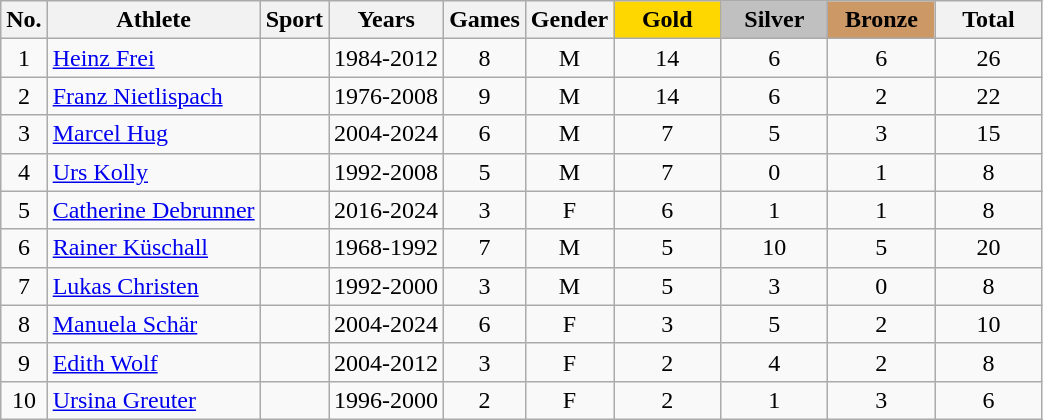<table class="wikitable sortable">
<tr>
<th>No.</th>
<th>Athlete</th>
<th>Sport</th>
<th>Years</th>
<th>Games</th>
<th>Gender</th>
<th style="background:gold; width:4.0em; font-weight:bold;">Gold</th>
<th style="background:silver; width:4.0em; font-weight:bold;">Silver</th>
<th style="background:#c96; width:4.0em; font-weight:bold;">Bronze</th>
<th style="width:4.0em;">Total</th>
</tr>
<tr align=center>
<td>1</td>
<td align=left><a href='#'>Heinz Frei</a></td>
<td align=left><br></td>
<td>1984-2012</td>
<td>8</td>
<td>M</td>
<td>14</td>
<td>6</td>
<td>6</td>
<td>26</td>
</tr>
<tr align=center>
<td>2</td>
<td align=left><a href='#'>Franz Nietlispach</a></td>
<td align=left><br></td>
<td>1976-2008</td>
<td>9</td>
<td>M</td>
<td>14</td>
<td>6</td>
<td>2</td>
<td>22</td>
</tr>
<tr align=center>
<td>3</td>
<td align=left><a href='#'>Marcel Hug</a></td>
<td align=left></td>
<td>2004-2024</td>
<td>6</td>
<td>M</td>
<td>7</td>
<td>5</td>
<td>3</td>
<td>15</td>
</tr>
<tr align=center>
<td>4</td>
<td align=left><a href='#'>Urs Kolly</a></td>
<td align=left></td>
<td>1992-2008</td>
<td>5</td>
<td>M</td>
<td>7</td>
<td>0</td>
<td>1</td>
<td>8</td>
</tr>
<tr align=center>
<td>5</td>
<td align=left><a href='#'>Catherine Debrunner</a></td>
<td align=left></td>
<td>2016-2024</td>
<td>3</td>
<td>F</td>
<td>6</td>
<td>1</td>
<td>1</td>
<td>8</td>
</tr>
<tr align=center>
<td>6</td>
<td align=left><a href='#'>Rainer Küschall</a></td>
<td align=left><br></td>
<td>1968-1992</td>
<td>7</td>
<td>M</td>
<td>5</td>
<td>10</td>
<td>5</td>
<td>20</td>
</tr>
<tr align=center>
<td>7</td>
<td align=left><a href='#'>Lukas Christen</a></td>
<td align=left></td>
<td>1992-2000</td>
<td>3</td>
<td>M</td>
<td>5</td>
<td>3</td>
<td>0</td>
<td>8</td>
</tr>
<tr align=center>
<td>8</td>
<td align=left><a href='#'>Manuela Schär</a></td>
<td align=left></td>
<td>2004-2024</td>
<td>6</td>
<td>F</td>
<td>3</td>
<td>5</td>
<td>2</td>
<td>10</td>
</tr>
<tr align=center>
<td>9</td>
<td align=left><a href='#'>Edith Wolf</a></td>
<td align=left></td>
<td>2004-2012</td>
<td>3</td>
<td>F</td>
<td>2</td>
<td>4</td>
<td>2</td>
<td>8</td>
</tr>
<tr align=center>
<td>10</td>
<td align=left><a href='#'>Ursina Greuter</a></td>
<td align=left></td>
<td>1996-2000</td>
<td>2</td>
<td>F</td>
<td>2</td>
<td>1</td>
<td>3</td>
<td>6</td>
</tr>
</table>
